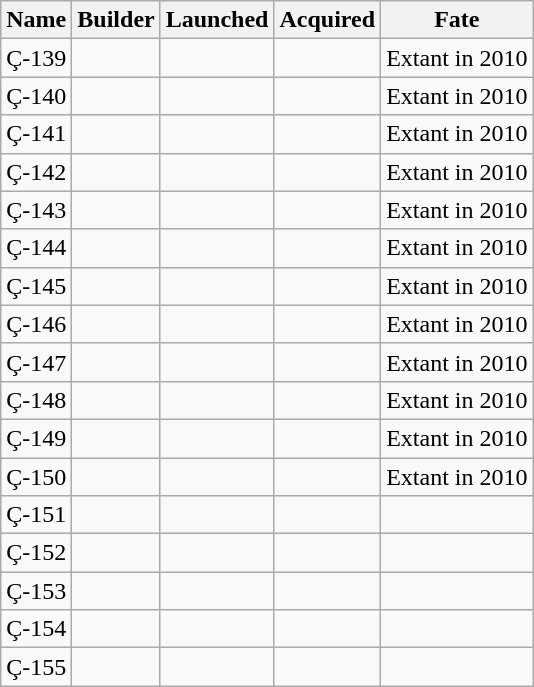<table class="wikitable">
<tr>
<th>Name</th>
<th>Builder</th>
<th>Launched</th>
<th>Acquired</th>
<th>Fate</th>
</tr>
<tr>
<td>Ç-139</td>
<td></td>
<td></td>
<td></td>
<td>Extant in 2010</td>
</tr>
<tr>
<td>Ç-140</td>
<td></td>
<td></td>
<td></td>
<td>Extant in 2010</td>
</tr>
<tr>
<td>Ç-141</td>
<td></td>
<td></td>
<td></td>
<td>Extant in 2010</td>
</tr>
<tr>
<td>Ç-142</td>
<td></td>
<td></td>
<td></td>
<td>Extant in 2010</td>
</tr>
<tr>
<td>Ç-143</td>
<td></td>
<td></td>
<td></td>
<td>Extant in 2010</td>
</tr>
<tr>
<td>Ç-144</td>
<td></td>
<td></td>
<td></td>
<td>Extant in 2010</td>
</tr>
<tr>
<td>Ç-145</td>
<td></td>
<td></td>
<td></td>
<td>Extant in 2010</td>
</tr>
<tr>
<td>Ç-146</td>
<td></td>
<td></td>
<td></td>
<td>Extant in 2010</td>
</tr>
<tr>
<td>Ç-147</td>
<td></td>
<td></td>
<td></td>
<td>Extant in 2010</td>
</tr>
<tr>
<td>Ç-148</td>
<td></td>
<td></td>
<td></td>
<td>Extant in 2010</td>
</tr>
<tr>
<td>Ç-149</td>
<td></td>
<td></td>
<td></td>
<td>Extant in 2010</td>
</tr>
<tr>
<td>Ç-150</td>
<td></td>
<td></td>
<td></td>
<td>Extant in 2010</td>
</tr>
<tr>
<td>Ç-151</td>
<td></td>
<td></td>
<td></td>
<td></td>
</tr>
<tr>
<td>Ç-152</td>
<td></td>
<td></td>
<td></td>
<td></td>
</tr>
<tr>
<td>Ç-153</td>
<td></td>
<td></td>
<td></td>
<td></td>
</tr>
<tr>
<td>Ç-154</td>
<td></td>
<td></td>
<td></td>
<td></td>
</tr>
<tr>
<td>Ç-155</td>
<td></td>
<td></td>
<td></td>
<td></td>
</tr>
</table>
